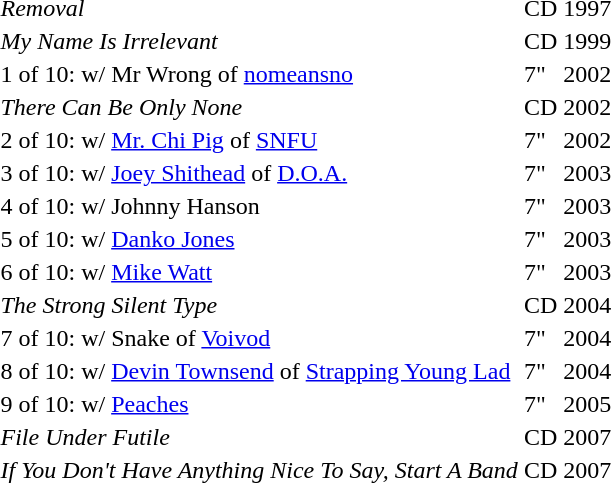<table>
<tr>
<td><em>Removal</em></td>
<td>CD</td>
<td>1997</td>
</tr>
<tr>
<td><em>My Name Is Irrelevant</em></td>
<td>CD</td>
<td>1999</td>
</tr>
<tr>
<td>1 of 10: w/ Mr Wrong of <a href='#'>nomeansno</a></td>
<td>7"</td>
<td>2002</td>
</tr>
<tr>
<td><em>There Can Be Only None</em></td>
<td>CD</td>
<td>2002</td>
</tr>
<tr>
<td>2 of 10: w/ <a href='#'>Mr. Chi Pig</a> of <a href='#'>SNFU</a></td>
<td>7"</td>
<td>2002</td>
</tr>
<tr>
<td>3 of 10: w/ <a href='#'>Joey Shithead</a> of <a href='#'>D.O.A.</a></td>
<td>7"</td>
<td>2003</td>
</tr>
<tr>
<td>4 of 10: w/ Johnny Hanson</td>
<td>7"</td>
<td>2003</td>
</tr>
<tr>
<td>5 of 10: w/ <a href='#'>Danko Jones</a></td>
<td>7"</td>
<td>2003</td>
</tr>
<tr>
<td>6 of 10: w/ <a href='#'>Mike Watt</a></td>
<td>7"</td>
<td>2003</td>
</tr>
<tr>
<td><em>The Strong Silent Type</em></td>
<td>CD</td>
<td>2004</td>
</tr>
<tr>
<td>7 of 10: w/ Snake of <a href='#'>Voivod</a></td>
<td>7"</td>
<td>2004</td>
</tr>
<tr>
<td>8 of 10: w/ <a href='#'>Devin Townsend</a> of <a href='#'>Strapping Young Lad</a></td>
<td>7"</td>
<td>2004</td>
</tr>
<tr>
<td>9 of 10: w/ <a href='#'>Peaches</a></td>
<td>7"</td>
<td>2005</td>
</tr>
<tr>
<td><em>File Under Futile</em></td>
<td>CD</td>
<td>2007</td>
</tr>
<tr>
<td><em>If You Don't Have Anything Nice To Say, Start A Band</em></td>
<td>CD</td>
<td>2007</td>
</tr>
</table>
